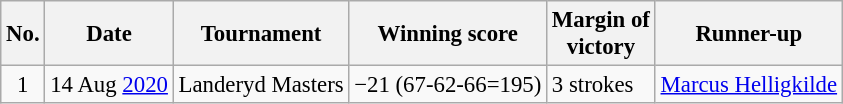<table class="wikitable" style="font-size:95%;">
<tr>
<th>No.</th>
<th>Date</th>
<th>Tournament</th>
<th>Winning score</th>
<th>Margin of<br>victory</th>
<th>Runner-up</th>
</tr>
<tr>
<td align=center>1</td>
<td align=right>14 Aug <a href='#'>2020</a></td>
<td>Landeryd Masters</td>
<td>−21 (67-62-66=195)</td>
<td>3 strokes</td>
<td> <a href='#'>Marcus Helligkilde</a></td>
</tr>
</table>
